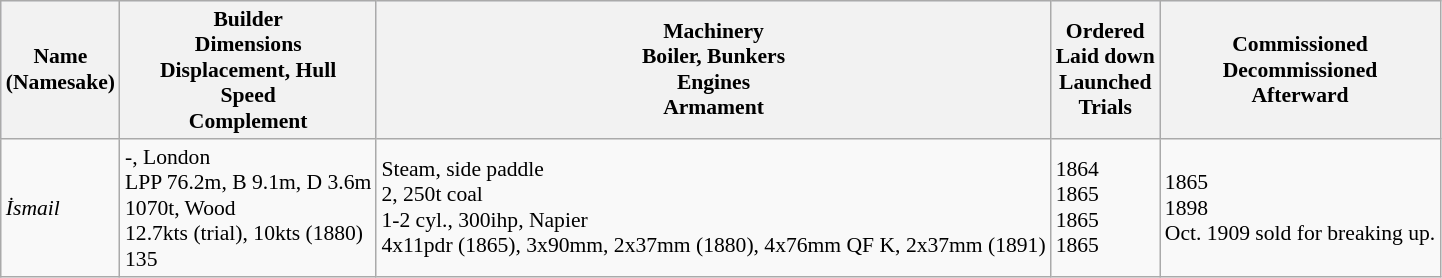<table class="wikitable" style="font-size:90%;">
<tr bgcolor="#e6e9ff">
<th>Name<br>(Namesake)</th>
<th>Builder<br>Dimensions<br>Displacement, Hull<br>Speed<br>Complement</th>
<th>Machinery<br>Boiler, Bunkers<br>Engines<br>Armament</th>
<th>Ordered<br>Laid down<br>Launched<br>Trials</th>
<th>Commissioned<br>Decommissioned<br>Afterward</th>
</tr>
<tr ---->
<td><em>İsmail</em></td>
<td> -, London<br>LPP 76.2m, B 9.1m, D 3.6m<br>1070t, Wood<br>12.7kts (trial), 10kts (1880)<br>135</td>
<td>Steam, side paddle<br>2, 250t coal<br>1-2 cyl., 300ihp, Napier<br>4x11pdr (1865), 3x90mm, 2x37mm (1880), 4x76mm QF K, 2x37mm (1891)</td>
<td>1864<br>1865<br>1865<br>1865</td>
<td>1865<br>1898<br>Oct. 1909 sold for breaking up.</td>
</tr>
</table>
